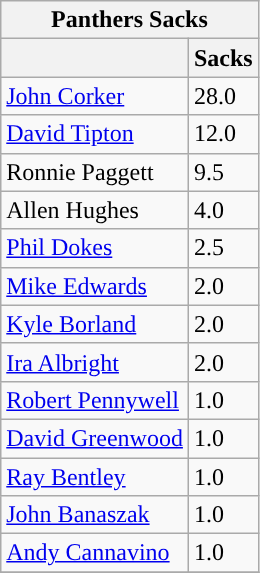<table class="wikitable">
<tr>
<th colspan="2">Panthers Sacks</th>
</tr>
<tr>
<th></th>
<th>Sacks</th>
</tr>
<tr>
<td><a href='#'>John Corker</a></td>
<td>28.0</td>
</tr>
<tr>
<td><a href='#'>David Tipton</a></td>
<td>12.0</td>
</tr>
<tr>
<td>Ronnie Paggett</td>
<td>9.5</td>
</tr>
<tr>
<td>Allen Hughes</td>
<td>4.0</td>
</tr>
<tr>
<td><a href='#'>Phil Dokes</a></td>
<td>2.5</td>
</tr>
<tr>
<td><a href='#'>Mike Edwards</a></td>
<td>2.0</td>
</tr>
<tr>
<td><a href='#'>Kyle Borland</a></td>
<td>2.0</td>
</tr>
<tr>
<td><a href='#'>Ira Albright</a></td>
<td>2.0</td>
</tr>
<tr>
<td><a href='#'>Robert Pennywell</a></td>
<td>1.0</td>
</tr>
<tr>
<td><a href='#'>David Greenwood</a></td>
<td>1.0</td>
</tr>
<tr>
<td><a href='#'>Ray Bentley</a></td>
<td>1.0</td>
</tr>
<tr>
<td><a href='#'>John Banaszak</a></td>
<td>1.0</td>
</tr>
<tr>
<td><a href='#'>Andy Cannavino</a></td>
<td>1.0</td>
</tr>
<tr>
</tr>
</table>
